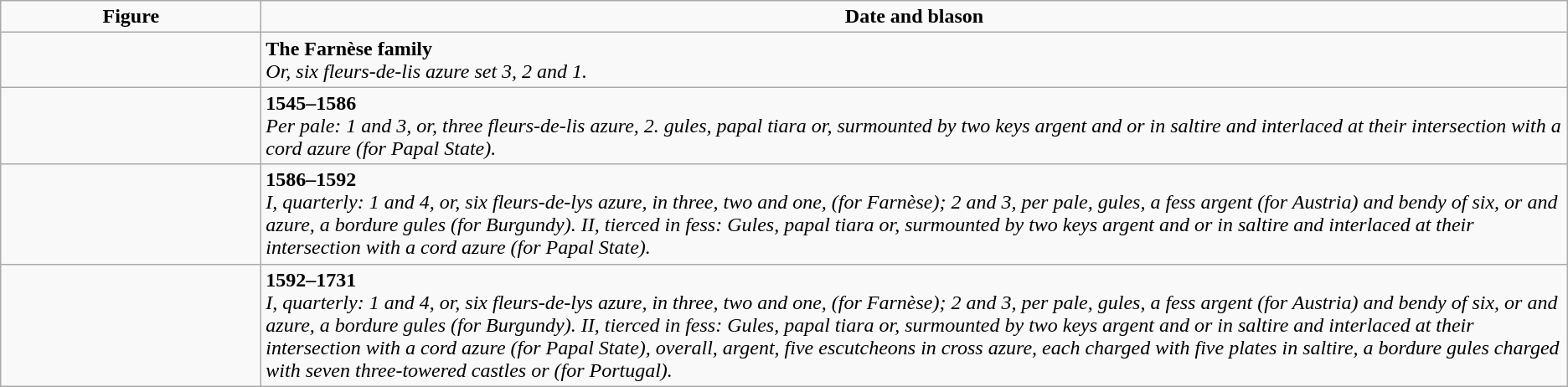<table class=wikitable>
<tr valign=top align=center>
<td width="200px"><strong>Figure</strong></td>
<td><strong>Date and blason</strong></td>
</tr>
<tr valign=top>
<td align=center></td>
<td><strong>The Farnèse family</strong><br><em>Or, six fleurs-de-lis azure set 3, 2 and 1.</em></td>
</tr>
<tr valign=top>
<td align=center></td>
<td><strong>1545–1586</strong><br><em>Per pale: 1 and 3, or, three fleurs-de-lis azure, 2. gules, papal tiara or, surmounted by two keys argent and or in saltire and interlaced at their intersection with a cord azure (for Papal State).</em></td>
</tr>
<tr valign=top>
<td align=center></td>
<td><strong>1586–1592</strong><br><em>I, quarterly: 1 and 4, or, six fleurs-de-lys azure, in three, two and one, (for Farnèse); 2 and 3, per pale, gules, a fess argent (for Austria) and bendy of six, or and azure, a bordure gules (for Burgundy). II, tierced in fess: Gules, papal tiara or, surmounted by two keys argent and or in saltire and interlaced at their intersection with a cord azure (for Papal State).</em></td>
</tr>
<tr valign=top>
<td align=center></td>
<td><strong>1592–1731</strong><br><em>I, quarterly: 1 and 4, or, six fleurs-de-lys azure, in three, two and one, (for Farnèse); 2 and 3, per pale, gules, a fess argent (for Austria) and bendy of six, or and azure, a bordure gules (for Burgundy). II, tierced in fess: Gules, papal tiara or, surmounted by two keys argent and or in saltire and interlaced at their intersection with a cord azure (for Papal State), overall, argent, five escutcheons in cross azure, each charged with five plates in saltire, a bordure gules charged with seven three-towered castles or (for Portugal).</em></td>
</tr>
</table>
